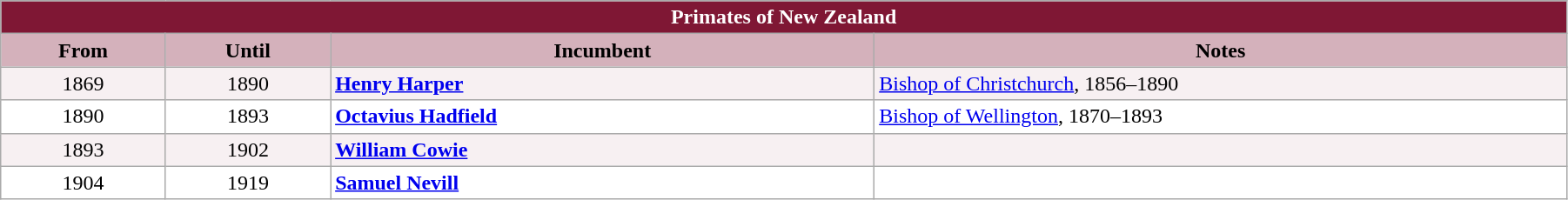<table class="wikitable" style="width: 95%;">
<tr>
<th colspan="4" style="background-color: #7F1734; color: white;">Primates of New Zealand</th>
</tr>
<tr>
<th style="background-color: #D4B1BB; width: 10%;">From</th>
<th style="background-color: #D4B1BB; width: 10%;">Until</th>
<th style="background-color: #D4B1BB; width: 33%;">Incumbent</th>
<th style="background-color: #D4B1BB; width: 42%;">Notes</th>
</tr>
<tr valign="top" style="background-color: #F7F0F2;">
<td style="text-align: center;">1869</td>
<td style="text-align: center;">1890</td>
<td><strong><a href='#'>Henry Harper</a></strong></td>
<td><a href='#'>Bishop of Christchurch</a>, 1856–1890</td>
</tr>
<tr valign="top" style="background-color: white;">
<td style="text-align: center;">1890</td>
<td style="text-align: center;">1893</td>
<td><strong><a href='#'>Octavius Hadfield</a></strong></td>
<td><a href='#'>Bishop of Wellington</a>, 1870–1893</td>
</tr>
<tr valign="top" style="background-color: #F7F0F2;">
<td style="text-align: center;">1893</td>
<td style="text-align: center;">1902</td>
<td><strong><a href='#'>William Cowie</a></strong></td>
<td></td>
</tr>
<tr valign="top" style="background-color: white;">
<td style="text-align: center;">1904</td>
<td style="text-align: center;">1919</td>
<td><strong><a href='#'>Samuel Nevill</a></strong></td>
<td></td>
</tr>
</table>
